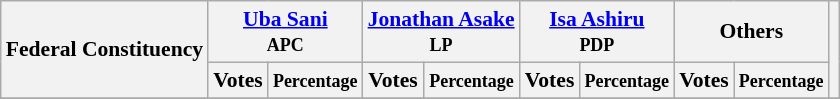<table class="wikitable sortable" style=" font-size: 90%">
<tr>
<th rowspan="2">Federal Constituency</th>
<th colspan="2"><a href='#'>Uba Sani</a><br><small>APC</small></th>
<th colspan="2"><a href='#'>Jonathan Asake</a><br><small>LP</small></th>
<th colspan="2"><a href='#'>Isa Ashiru</a><br><small>PDP</small></th>
<th colspan="2">Others</th>
<th rowspan="2"></th>
</tr>
<tr>
<th>Votes</th>
<th><small>Percentage</small></th>
<th>Votes</th>
<th><small>Percentage</small></th>
<th>Votes</th>
<th><small>Percentage</small></th>
<th>Votes</th>
<th><small>Percentage</small></th>
</tr>
<tr>
</tr>
<tr>
</tr>
<tr>
</tr>
<tr>
</tr>
<tr>
</tr>
<tr>
</tr>
<tr>
</tr>
<tr>
</tr>
<tr>
</tr>
<tr>
</tr>
<tr>
</tr>
<tr>
</tr>
<tr>
</tr>
<tr>
</tr>
<tr>
</tr>
<tr>
</tr>
<tr>
</tr>
<tr>
</tr>
</table>
